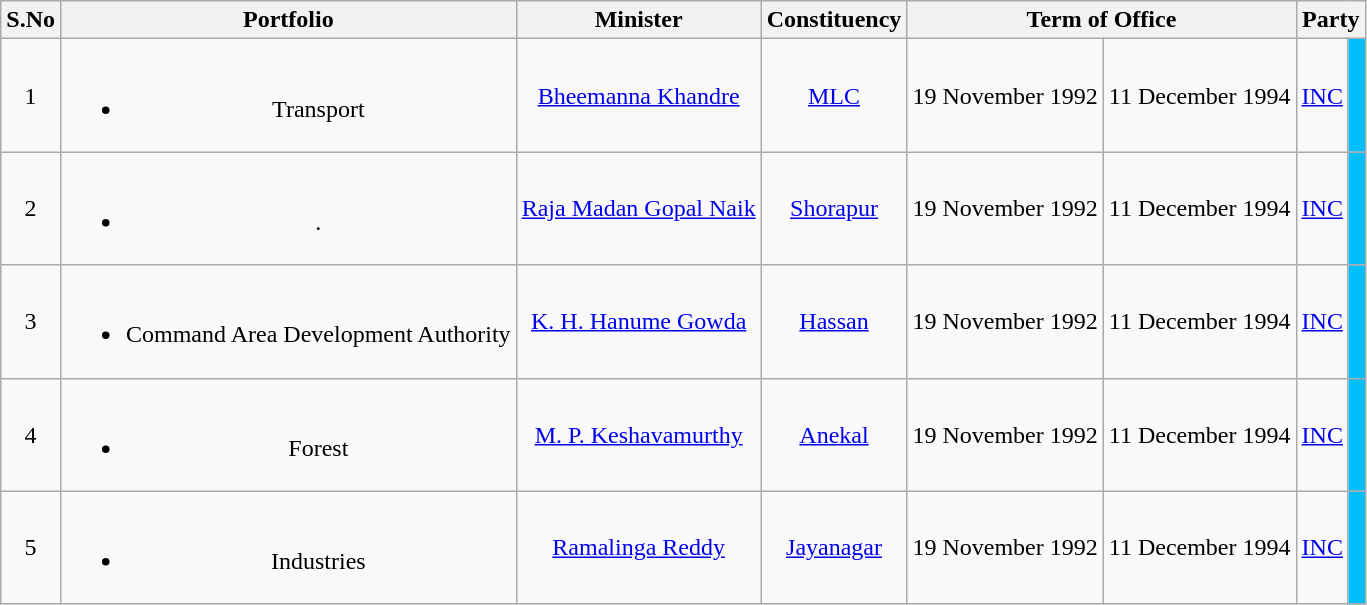<table class="wikitable sortable" style="text-align:center;">
<tr>
<th>S.No</th>
<th>Portfolio</th>
<th>Minister</th>
<th>Constituency</th>
<th colspan="2">Term of Office</th>
<th colspan="2" scope="col">Party</th>
</tr>
<tr>
<td>1</td>
<td><br><ul><li>Transport</li></ul></td>
<td><a href='#'>Bheemanna Khandre</a></td>
<td><a href='#'>MLC</a></td>
<td>19 November 1992</td>
<td>11 December 1994</td>
<td><a href='#'>INC</a></td>
<td width="4px" bgcolor="#00BFFF"></td>
</tr>
<tr>
<td>2</td>
<td><br><ul><li>.</li></ul></td>
<td><a href='#'>Raja Madan Gopal Naik</a></td>
<td><a href='#'>Shorapur</a></td>
<td>19 November 1992</td>
<td>11 December 1994</td>
<td><a href='#'>INC</a></td>
<td width="4px" bgcolor="#00BFFF"></td>
</tr>
<tr>
<td>3</td>
<td><br><ul><li>Command Area Development Authority</li></ul></td>
<td><a href='#'>K. H. Hanume Gowda</a></td>
<td><a href='#'>Hassan</a></td>
<td>19 November 1992</td>
<td>11 December 1994</td>
<td><a href='#'>INC</a></td>
<td width="4px" bgcolor="#00BFFF"></td>
</tr>
<tr>
<td>4</td>
<td><br><ul><li>Forest</li></ul></td>
<td><a href='#'>M. P. Keshavamurthy</a></td>
<td><a href='#'>Anekal</a></td>
<td>19 November 1992</td>
<td>11 December 1994</td>
<td><a href='#'>INC</a></td>
<td width="4px" bgcolor="#00BFFF"></td>
</tr>
<tr>
<td>5</td>
<td><br><ul><li>Industries</li></ul></td>
<td><a href='#'>Ramalinga Reddy</a></td>
<td><a href='#'>Jayanagar</a></td>
<td>19 November 1992</td>
<td>11 December 1994</td>
<td><a href='#'>INC</a></td>
<td width="4px" bgcolor="#00BFFF"></td>
</tr>
</table>
